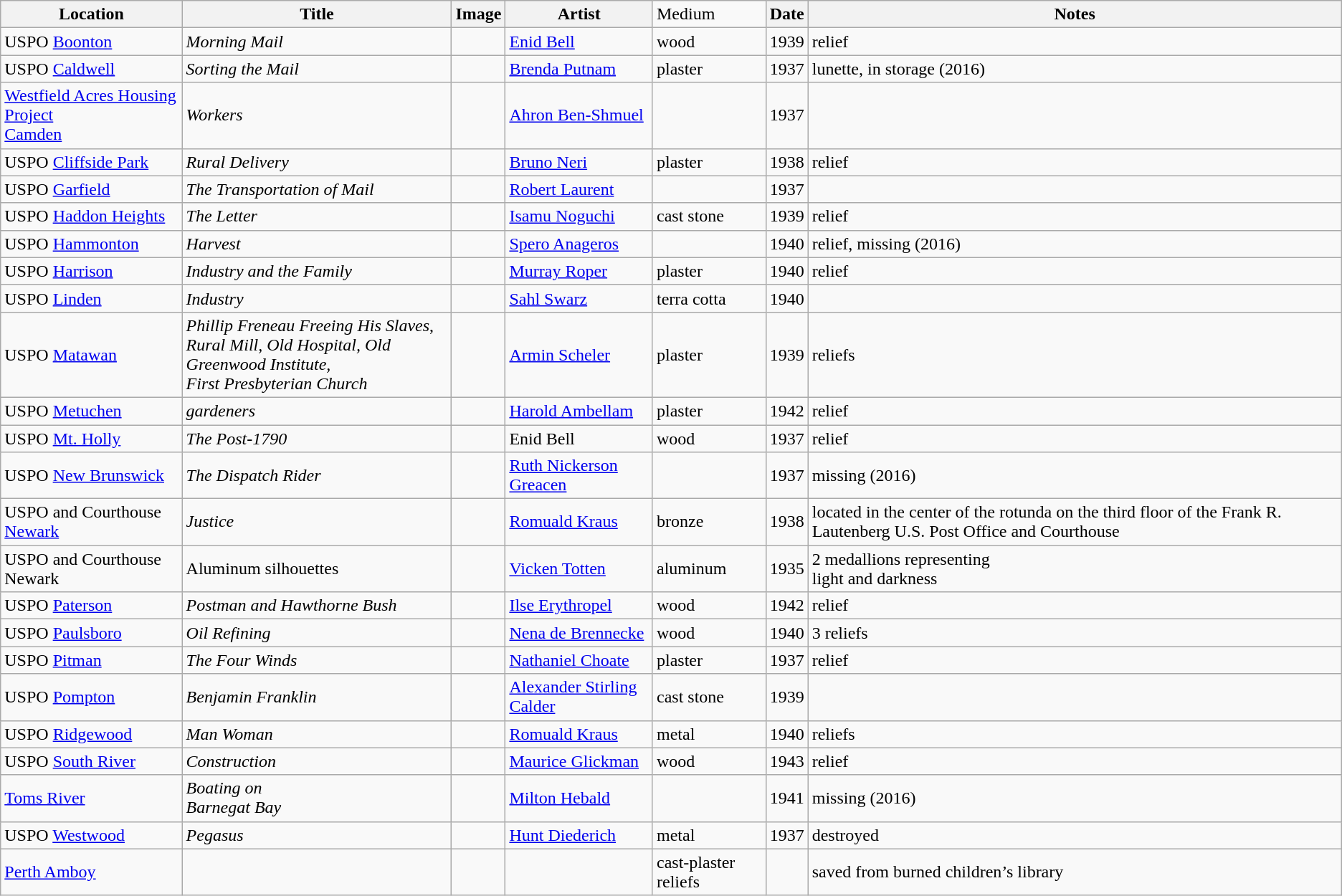<table class="wikitable sortable">
<tr>
<th>Location</th>
<th>Title</th>
<th>Image</th>
<th>Artist</th>
<td>Medium</td>
<th>Date</th>
<th>Notes</th>
</tr>
<tr>
<td>USPO <a href='#'>Boonton</a></td>
<td><em>Morning Mail</em></td>
<td></td>
<td><a href='#'>Enid Bell</a></td>
<td>wood</td>
<td>1939</td>
<td>relief</td>
</tr>
<tr>
<td>USPO <a href='#'>Caldwell</a></td>
<td><em>Sorting the Mail</em></td>
<td></td>
<td><a href='#'>Brenda Putnam</a></td>
<td>plaster</td>
<td>1937</td>
<td>lunette, in storage (2016)</td>
</tr>
<tr>
<td><a href='#'>Westfield Acres Housing Project</a><br><a href='#'>Camden</a></td>
<td><em>Workers</em></td>
<td></td>
<td><a href='#'>Ahron Ben-Shmuel</a></td>
<td></td>
<td>1937</td>
<td></td>
</tr>
<tr>
<td>USPO <a href='#'>Cliffside Park</a></td>
<td><em>Rural Delivery</em></td>
<td></td>
<td><a href='#'>Bruno Neri</a></td>
<td>plaster</td>
<td>1938</td>
<td>relief</td>
</tr>
<tr>
<td>USPO <a href='#'>Garfield</a></td>
<td><em>The Transportation of Mail</em></td>
<td></td>
<td><a href='#'>Robert Laurent</a></td>
<td></td>
<td>1937</td>
<td></td>
</tr>
<tr>
<td>USPO <a href='#'>Haddon Heights</a></td>
<td><em>The Letter</em></td>
<td></td>
<td><a href='#'>Isamu Noguchi</a></td>
<td>cast stone</td>
<td>1939</td>
<td>relief</td>
</tr>
<tr>
<td>USPO <a href='#'>Hammonton</a></td>
<td><em>Harvest</em></td>
<td></td>
<td><a href='#'>Spero Anageros</a></td>
<td></td>
<td>1940</td>
<td>relief, missing (2016)</td>
</tr>
<tr>
<td>USPO <a href='#'>Harrison</a></td>
<td><em>Industry and the Family</em></td>
<td></td>
<td><a href='#'>Murray Roper</a></td>
<td>plaster</td>
<td>1940</td>
<td>relief</td>
</tr>
<tr>
<td>USPO <a href='#'>Linden</a></td>
<td><em>Industry</em></td>
<td></td>
<td><a href='#'>Sahl Swarz</a></td>
<td>terra cotta</td>
<td>1940</td>
<td></td>
</tr>
<tr>
<td>USPO <a href='#'>Matawan</a></td>
<td><em>Phillip Freneau Freeing His Slaves</em>, <br><em>Rural Mill,</em> <em>Old Hospital,</em> <em>Old Greenwood Institute,</em><br><em>First Presbyterian Church</em></td>
<td></td>
<td><a href='#'>Armin Scheler</a></td>
<td>plaster</td>
<td>1939</td>
<td>reliefs</td>
</tr>
<tr>
<td>USPO <a href='#'>Metuchen</a></td>
<td><em>gardeners</em></td>
<td></td>
<td><a href='#'>Harold Ambellam</a></td>
<td>plaster</td>
<td>1942</td>
<td>relief</td>
</tr>
<tr>
<td>USPO <a href='#'>Mt. Holly</a></td>
<td><em>The Post-1790</em></td>
<td></td>
<td>Enid Bell</td>
<td>wood</td>
<td>1937</td>
<td>relief</td>
</tr>
<tr>
<td>USPO <a href='#'>New Brunswick</a></td>
<td><em>The Dispatch Rider</em></td>
<td></td>
<td><a href='#'>Ruth Nickerson Greacen</a></td>
<td></td>
<td>1937</td>
<td>missing (2016)</td>
</tr>
<tr>
<td>USPO and Courthouse <a href='#'>Newark</a></td>
<td><em>Justice</em></td>
<td></td>
<td><a href='#'>Romuald Kraus</a></td>
<td>bronze</td>
<td>1938</td>
<td>located in the center of the rotunda on the third floor of the Frank R. Lautenberg U.S. Post Office and Courthouse</td>
</tr>
<tr>
<td>USPO and Courthouse Newark</td>
<td>Aluminum silhouettes</td>
<td></td>
<td><a href='#'>Vicken Totten</a></td>
<td>aluminum</td>
<td>1935</td>
<td>2 medallions representing<br>light and darkness</td>
</tr>
<tr>
<td>USPO <a href='#'>Paterson</a></td>
<td><em>Postman and Hawthorne Bush</em></td>
<td></td>
<td><a href='#'>Ilse Erythropel</a></td>
<td>wood</td>
<td>1942</td>
<td>relief</td>
</tr>
<tr>
<td>USPO <a href='#'>Paulsboro</a></td>
<td><em>Oil Refining</em></td>
<td></td>
<td><a href='#'>Nena de Brennecke</a></td>
<td>wood</td>
<td>1940</td>
<td>3 reliefs</td>
</tr>
<tr>
<td>USPO <a href='#'>Pitman</a></td>
<td><em>The Four Winds</em></td>
<td></td>
<td><a href='#'>Nathaniel Choate</a></td>
<td>plaster</td>
<td>1937</td>
<td>relief</td>
</tr>
<tr>
<td>USPO <a href='#'>Pompton</a></td>
<td><em>Benjamin Franklin</em></td>
<td></td>
<td><a href='#'>Alexander Stirling Calder</a></td>
<td>cast stone</td>
<td>1939</td>
<td></td>
</tr>
<tr>
<td>USPO <a href='#'>Ridgewood</a></td>
<td><em>Man</em> <em>Woman</em></td>
<td></td>
<td><a href='#'>Romuald Kraus</a></td>
<td>metal</td>
<td>1940</td>
<td>reliefs</td>
</tr>
<tr>
<td>USPO <a href='#'>South River</a></td>
<td><em>Construction</em></td>
<td></td>
<td><a href='#'>Maurice Glickman</a></td>
<td>wood</td>
<td>1943</td>
<td>relief</td>
</tr>
<tr>
<td><a href='#'>Toms River</a></td>
<td><em>Boating on<br>Barnegat Bay</em></td>
<td></td>
<td><a href='#'>Milton Hebald</a></td>
<td></td>
<td>1941</td>
<td>missing (2016)</td>
</tr>
<tr>
<td>USPO <a href='#'>Westwood</a></td>
<td><em>Pegasus</em></td>
<td></td>
<td><a href='#'>Hunt Diederich</a></td>
<td>metal</td>
<td>1937</td>
<td>destroyed</td>
</tr>
<tr>
<td><a href='#'>Perth Amboy</a></td>
<td></td>
<td></td>
<td></td>
<td>cast-plaster reliefs</td>
<td></td>
<td>saved from burned children’s library</td>
</tr>
</table>
